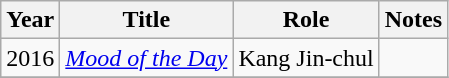<table class="wikitable sortable">
<tr>
<th>Year</th>
<th>Title</th>
<th>Role</th>
<th class="unsortable">Notes</th>
</tr>
<tr>
<td>2016</td>
<td><em><a href='#'>Mood of the Day</a></em></td>
<td>Kang Jin-chul</td>
<td></td>
</tr>
<tr>
</tr>
</table>
